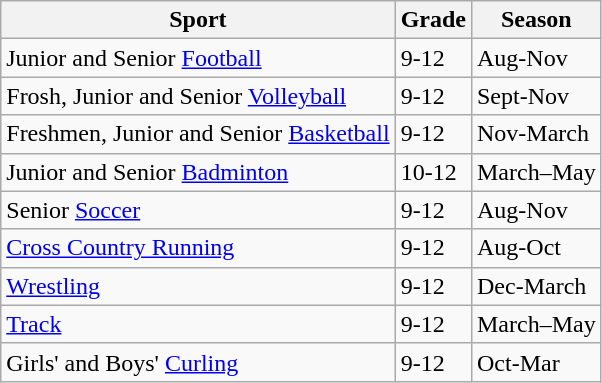<table class="wikitable">
<tr>
<th>Sport</th>
<th>Grade</th>
<th>Season</th>
</tr>
<tr>
<td>Junior and Senior <a href='#'>Football</a></td>
<td>9-12</td>
<td>Aug-Nov</td>
</tr>
<tr>
<td>Frosh, Junior and Senior <a href='#'>Volleyball</a></td>
<td>9-12</td>
<td>Sept-Nov</td>
</tr>
<tr>
<td>Freshmen, Junior and Senior <a href='#'>Basketball</a></td>
<td>9-12</td>
<td>Nov-March</td>
</tr>
<tr>
<td>Junior and Senior <a href='#'>Badminton</a></td>
<td>10-12</td>
<td>March–May</td>
</tr>
<tr>
<td>Senior <a href='#'>Soccer</a></td>
<td>9-12</td>
<td>Aug-Nov</td>
</tr>
<tr>
<td><a href='#'>Cross Country Running</a></td>
<td>9-12</td>
<td>Aug-Oct</td>
</tr>
<tr>
<td><a href='#'>Wrestling</a></td>
<td>9-12</td>
<td>Dec-March</td>
</tr>
<tr>
<td><a href='#'>Track</a></td>
<td>9-12</td>
<td>March–May</td>
</tr>
<tr>
<td>Girls' and Boys' <a href='#'>Curling</a></td>
<td>9-12</td>
<td>Oct-Mar</td>
</tr>
</table>
